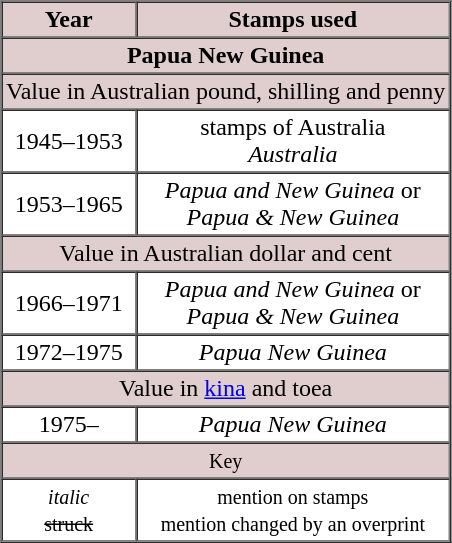<table border="1" cellpadding="2" cellspacing="0" style="text-align:center">
<tr>
<th style="background:#E0CECE">Year</th>
<th style="background:#E0CECE">Stamps used</th>
</tr>
<tr>
<td style="background:#E0CECE" colspan="2"><strong>Papua New Guinea</strong></td>
</tr>
<tr>
<td style="background:#E0CECE" colspan="2">Value in Australian pound, shilling and penny</td>
</tr>
<tr>
<td>1945–1953</td>
<td>stamps of Australia<br><em>Australia</em></td>
</tr>
<tr>
<td>1953–1965</td>
<td><em>Papua and New Guinea</em> or<br><em>Papua & New Guinea</em></td>
</tr>
<tr>
<td style="background:#E0CECE" colspan="2">Value in Australian dollar and cent</td>
</tr>
<tr>
<td>1966–1971</td>
<td><em>Papua and New Guinea</em> or<br><em>Papua & New Guinea</em></td>
</tr>
<tr>
<td>1972–1975</td>
<td><em>Papua New Guinea</em></td>
</tr>
<tr>
<td style="background:#E0CECE" colspan="2">Value in <a href='#'>kina</a> and toea</td>
</tr>
<tr>
<td>1975–</td>
<td><em>Papua New Guinea</em></td>
</tr>
<tr>
<td style="background:#E0CECE" colspan="2"><small>Key</small></td>
</tr>
<tr>
<td><small><em>italic</em><br><s>struck</s></small></td>
<td><small>mention on stamps<br>mention changed by an overprint</small></td>
</tr>
<tr>
</tr>
</table>
